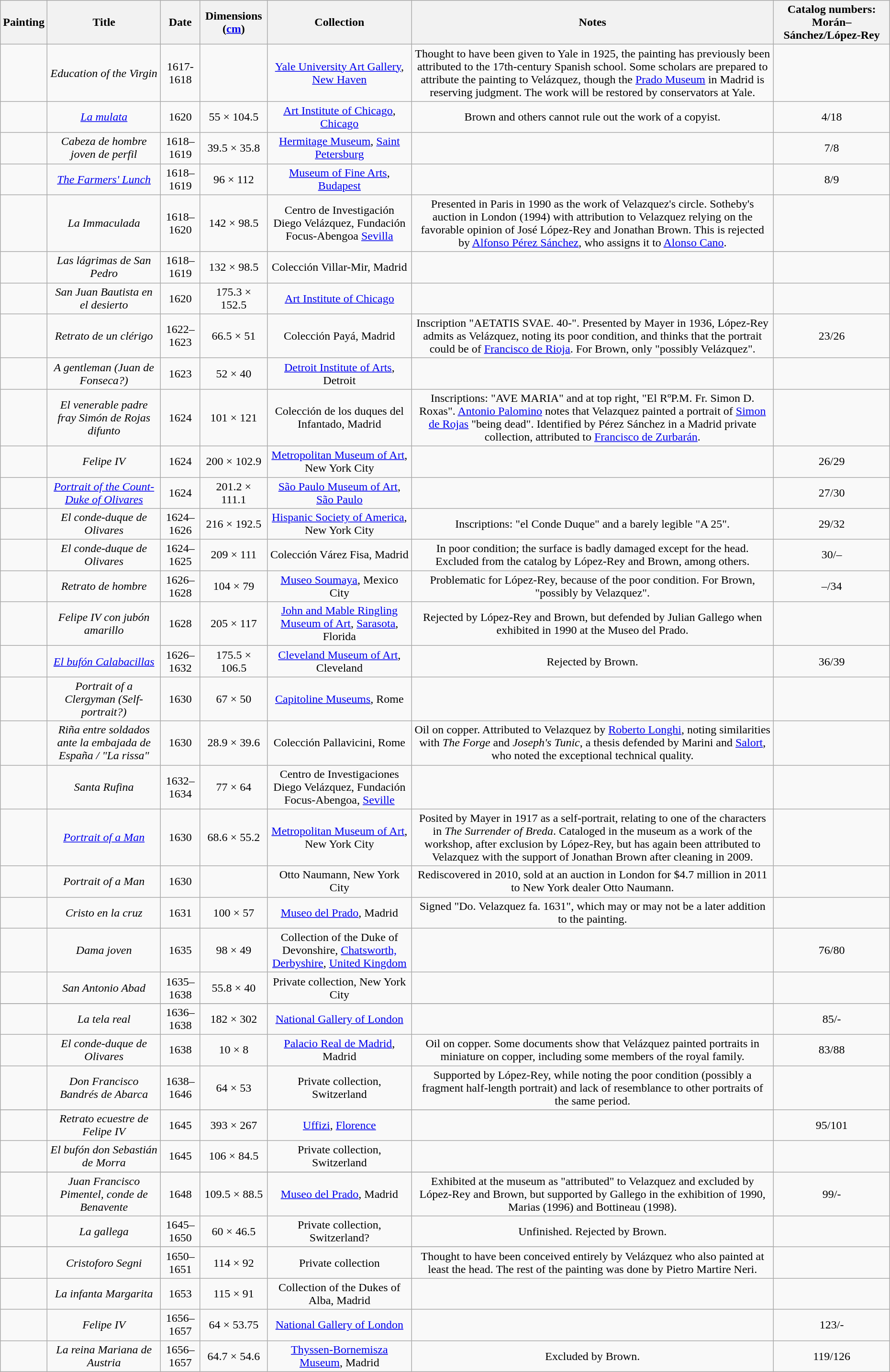<table class="sortable wikitable" style="margin-left:0.5em; text-align:center">
<tr>
<th>Painting</th>
<th>Title</th>
<th>Date</th>
<th>Dimensions (<a href='#'>cm</a>)</th>
<th>Collection</th>
<th>Notes</th>
<th>Catalog numbers: Morán–Sánchez/López-Rey</th>
</tr>
<tr>
<td></td>
<td><em>Education of the Virgin</em></td>
<td>1617-1618</td>
<td></td>
<td><a href='#'>Yale University Art Gallery</a>, <a href='#'>New Haven</a></td>
<td>Thought to have been given to Yale in 1925, the painting has previously been attributed to the 17th-century Spanish school. Some scholars are prepared to attribute the painting to Velázquez, though the <a href='#'>Prado Museum</a> in Madrid is reserving judgment. The work will be restored by conservators at Yale.</td>
<td></td>
</tr>
<tr>
<td></td>
<td><em><a href='#'>La mulata</a></em></td>
<td>1620</td>
<td>55 × 104.5</td>
<td><a href='#'>Art Institute of Chicago</a>, <a href='#'>Chicago</a></td>
<td>Brown and others cannot rule out the work of a copyist.</td>
<td>4/18</td>
</tr>
<tr>
<td></td>
<td><em>Cabeza de hombre joven de perfil</em></td>
<td>1618–1619</td>
<td>39.5 × 35.8</td>
<td><a href='#'>Hermitage Museum</a>, <a href='#'>Saint Petersburg</a></td>
<td></td>
<td>7/8</td>
</tr>
<tr>
<td></td>
<td><em><a href='#'>The Farmers' Lunch</a></em></td>
<td>1618–1619</td>
<td>96 × 112</td>
<td><a href='#'>Museum of Fine Arts</a>, <a href='#'>Budapest</a></td>
<td></td>
<td>8/9</td>
</tr>
<tr>
<td></td>
<td><em>La Immaculada</em></td>
<td>1618–1620</td>
<td>142 × 98.5</td>
<td>Centro de Investigación Diego Velázquez, Fundación Focus-Abengoa <a href='#'>Sevilla</a></td>
<td>Presented in Paris in 1990 as the work of Velazquez's circle. Sotheby's auction in London (1994) with attribution to Velazquez relying on the favorable opinion of José López-Rey and Jonathan Brown.  This is rejected by <a href='#'>Alfonso Pérez Sánchez</a>, who assigns it to <a href='#'>Alonso Cano</a>.</td>
<td></td>
</tr>
<tr>
<td></td>
<td><em>Las lágrimas de San Pedro</em></td>
<td>1618–1619</td>
<td>132 × 98.5</td>
<td>Colección Villar-Mir, Madrid</td>
<td></td>
<td></td>
</tr>
<tr>
<td></td>
<td><em>San Juan Bautista en el desierto</em></td>
<td>1620</td>
<td>175.3 × 152.5</td>
<td><a href='#'>Art Institute of Chicago</a></td>
<td></td>
<td></td>
</tr>
<tr>
<td></td>
<td><em>Retrato de un clérigo</em></td>
<td>1622–1623</td>
<td>66.5 × 51</td>
<td>Colección Payá, Madrid</td>
<td>Inscription "AETATIS SVAE. 40-". Presented by Mayer in 1936, López-Rey admits as Velázquez, noting its poor condition, and thinks that the portrait could be of <a href='#'>Francisco de Rioja</a>. For Brown, only "possibly Velázquez".</td>
<td>23/26</td>
</tr>
<tr>
<td></td>
<td><em>A gentleman (Juan de Fonseca?)</em></td>
<td>1623</td>
<td>52 × 40</td>
<td><a href='#'>Detroit Institute of Arts</a>, Detroit</td>
<td></td>
<td></td>
</tr>
<tr>
<td></td>
<td><em>El venerable padre fray Simón de Rojas difunto</em></td>
<td>1624</td>
<td>101 × 121</td>
<td>Colección de los duques del Infantado, Madrid</td>
<td>Inscriptions: "AVE MARIA" and at top right, "El RºP.M. Fr. Simon D. Roxas". <a href='#'>Antonio Palomino</a> notes that Velazquez painted a portrait of <a href='#'>Simon de Rojas</a> "being dead". Identified by Pérez Sánchez in a Madrid private collection, attributed to <a href='#'>Francisco de Zurbarán</a>.</td>
<td></td>
</tr>
<tr>
<td></td>
<td><em>Felipe IV</em></td>
<td>1624</td>
<td>200 × 102.9</td>
<td><a href='#'>Metropolitan Museum of Art</a>, New York City</td>
<td></td>
<td>26/29</td>
</tr>
<tr>
<td></td>
<td><em><a href='#'>Portrait of the Count-Duke of Olivares</a></em></td>
<td>1624</td>
<td>201.2 × 111.1</td>
<td><a href='#'>São Paulo Museum of Art</a>, <a href='#'>São Paulo</a></td>
<td></td>
<td>27/30</td>
</tr>
<tr>
<td></td>
<td><em>El conde-duque de Olivares</em></td>
<td>1624–1626</td>
<td>216 × 192.5</td>
<td><a href='#'>Hispanic Society of America</a>, New York City</td>
<td>Inscriptions: "el Conde Duque" and a barely legible "A 25".</td>
<td>29/32</td>
</tr>
<tr>
<td></td>
<td><em>El conde-duque de Olivares</em></td>
<td>1624–1625</td>
<td>209 × 111</td>
<td>Colección Várez Fisa, Madrid</td>
<td>In poor condition; the surface is badly damaged except for the head. Excluded from the catalog by López-Rey and Brown, among others.</td>
<td>30/–</td>
</tr>
<tr>
<td></td>
<td><em>Retrato de hombre</em></td>
<td>1626–1628</td>
<td>104 × 79</td>
<td><a href='#'>Museo Soumaya</a>, Mexico City</td>
<td>Problematic for López-Rey, because of the poor condition.  For Brown, "possibly by Velazquez".</td>
<td>–/34</td>
</tr>
<tr>
<td></td>
<td><em>Felipe IV con jubón amarillo</em></td>
<td>1628</td>
<td>205 × 117</td>
<td><a href='#'>John and Mable Ringling Museum of Art</a>, <a href='#'>Sarasota</a>, Florida</td>
<td>Rejected by López-Rey and Brown, but defended by Julian Gallego when exhibited in 1990 at the Museo del Prado.</td>
<td></td>
</tr>
<tr>
<td></td>
<td><a href='#'><em>El bufón Calabacillas</em></a></td>
<td>1626–1632</td>
<td>175.5 × 106.5</td>
<td><a href='#'>Cleveland Museum of Art</a>, Cleveland</td>
<td>Rejected by Brown.</td>
<td>36/39</td>
</tr>
<tr>
<td></td>
<td><em>Portrait of a Clergyman (Self-portrait?)</em></td>
<td>1630</td>
<td>67 × 50</td>
<td><a href='#'>Capitoline Museums</a>, Rome</td>
<td></td>
<td></td>
</tr>
<tr>
<td></td>
<td><em>Riña entre soldados ante la embajada de España / "La rissa"</em></td>
<td>1630</td>
<td>28.9 × 39.6</td>
<td>Colección Pallavicini, Rome</td>
<td>Oil on copper. Attributed to Velazquez by <a href='#'>Roberto Longhi</a>, noting similarities with <em>The Forge</em> and <em>Joseph's Tunic</em>, a thesis defended by Marini and <a href='#'>Salort</a>, who noted the exceptional technical quality.</td>
<td></td>
</tr>
<tr>
<td></td>
<td><em>Santa Rufina</em></td>
<td>1632–1634</td>
<td>77 × 64</td>
<td>Centro de Investigaciones Diego Velázquez, Fundación Focus-Abengoa, <a href='#'>Seville</a></td>
<td></td>
<td></td>
</tr>
<tr>
<td></td>
<td><em><a href='#'>Portrait of a Man</a></em></td>
<td>1630</td>
<td>68.6 × 55.2</td>
<td><a href='#'>Metropolitan Museum of Art</a>, New York City</td>
<td>Posited by Mayer in 1917 as a self-portrait, relating to one of the characters in <em>The Surrender of Breda</em>. Cataloged in the museum as a work of the workshop, after exclusion by López-Rey, but has again been attributed to Velazquez with the support of Jonathan Brown after cleaning in 2009.</td>
<td></td>
</tr>
<tr>
<td></td>
<td><em>Portrait of a Man</em></td>
<td>1630</td>
<td></td>
<td>Otto Naumann, New York City</td>
<td>Rediscovered in 2010, sold at an auction in London for $4.7 million in 2011 to New York dealer Otto Naumann.</td>
<td></td>
</tr>
<tr>
<td></td>
<td><em>Cristo en la cruz</em></td>
<td>1631</td>
<td>100 × 57</td>
<td><a href='#'>Museo del Prado</a>, Madrid</td>
<td>Signed "Do. Velazquez fa. 1631", which may or may not be a later addition to the painting.</td>
<td></td>
</tr>
<tr>
<td></td>
<td><em>Dama joven</em></td>
<td>1635</td>
<td>98 × 49</td>
<td>Collection of the Duke of Devonshire, <a href='#'>Chatsworth, Derbyshire</a>, <a href='#'>United Kingdom</a></td>
<td></td>
<td>76/80</td>
</tr>
<tr>
<td></td>
<td><em>San Antonio Abad</em></td>
<td>1635–1638</td>
<td>55.8 × 40</td>
<td>Private collection, New York City</td>
<td></td>
</tr>
<tr /86>
</tr>
<tr>
<td></td>
<td><em>La tela real</em></td>
<td>1636–1638</td>
<td>182 × 302</td>
<td><a href='#'>National Gallery of London</a></td>
<td></td>
<td>85/-</td>
</tr>
<tr>
<td></td>
<td><em>El conde-duque de Olivares</em></td>
<td>1638</td>
<td>10 × 8</td>
<td><a href='#'>Palacio Real de Madrid</a>, Madrid</td>
<td>Oil on copper. Some documents show that Velázquez painted portraits in miniature on copper, including some members of the royal family.</td>
<td>83/88</td>
</tr>
<tr>
<td></td>
<td><em>Don Francisco Bandrés de Abarca</em></td>
<td>1638–1646</td>
<td>64 × 53</td>
<td>Private collection, Switzerland</td>
<td>Supported by López-Rey, while noting the poor condition (possibly a fragment half-length portrait) and lack of resemblance to other portraits of the same period.</td>
</tr>
<tr /95>
</tr>
<tr>
<td></td>
<td><em>Retrato ecuestre de Felipe IV</em></td>
<td>1645</td>
<td>393 × 267</td>
<td><a href='#'>Uffizi</a>, <a href='#'>Florence</a></td>
<td></td>
<td>95/101</td>
</tr>
<tr>
<td></td>
<td><em>El bufón don Sebastián de Morra</em></td>
<td>1645</td>
<td>106 × 84.5</td>
<td>Private collection, Switzerland</td>
<td></td>
</tr>
<tr /104>
</tr>
<tr>
<td></td>
<td><em>Juan Francisco Pimentel, conde de Benavente</em></td>
<td>1648</td>
<td>109.5 × 88.5</td>
<td><a href='#'>Museo del Prado</a>, Madrid</td>
<td>Exhibited at the museum as "attributed" to Velazquez and excluded by López-Rey and Brown, but supported by Gallego in the exhibition of 1990, Marias (1996) and Bottineau (1998).</td>
<td>99/-</td>
</tr>
<tr>
<td></td>
<td><em>La gallega</em></td>
<td>1645–1650</td>
<td>60 × 46.5</td>
<td>Private collection, Switzerland?</td>
<td>Unfinished. Rejected by Brown.</td>
</tr>
<tr /111>
</tr>
<tr>
<td></td>
<td><em>Cristoforo Segni</em></td>
<td>1650–1651</td>
<td>114 × 92</td>
<td>Private collection</td>
<td>Thought to have been conceived entirely by Velázquez who also painted at least the head. The rest of the painting was done by Pietro Martire Neri.</td>
<td></td>
</tr>
<tr>
<td></td>
<td><em>La infanta Margarita</em></td>
<td>1653</td>
<td>115 × 91</td>
<td>Collection of the Dukes of Alba, Madrid</td>
<td></td>
<td></td>
</tr>
<tr>
<td></td>
<td><em>Felipe IV</em></td>
<td>1656–1657</td>
<td>64 × 53.75</td>
<td><a href='#'>National Gallery of London</a></td>
<td></td>
<td>123/-</td>
</tr>
<tr>
<td></td>
<td><em>La reina Mariana de Austria</em></td>
<td>1656–1657</td>
<td>64.7 × 54.6</td>
<td><a href='#'>Thyssen-Bornemisza Museum</a>, Madrid</td>
<td>Excluded by Brown.</td>
<td>119/126</td>
</tr>
</table>
